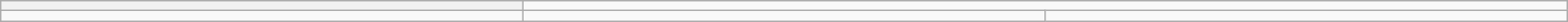<table class="wikitable" style="text-align:center; width:90%">
<tr>
<th></th>
</tr>
<tr>
<td></td>
<td></td>
<td></td>
</tr>
</table>
